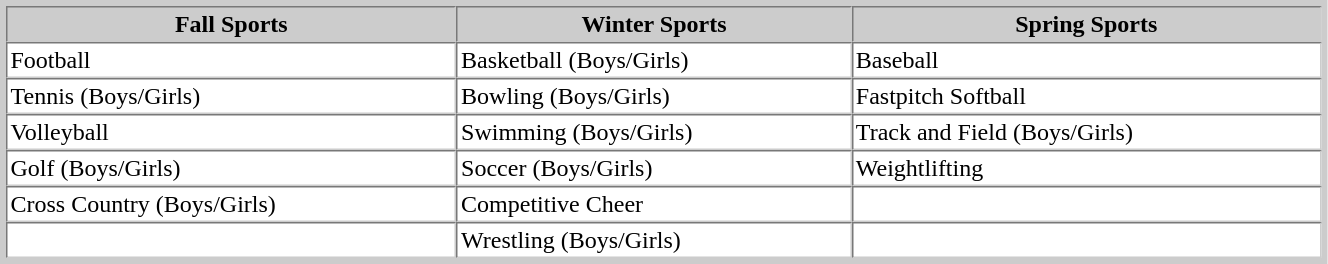<table border="1" width="70%" cellpadding="2" cellspacing="0" style="margin:4px; border:4px solid #cccccc; ">
<tr align="center" bgcolor="#cccccc">
<th>Fall Sports</th>
<th>Winter Sports</th>
<th>Spring Sports</th>
</tr>
<tr>
<td>Football</td>
<td>Basketball (Boys/Girls)</td>
<td>Baseball</td>
</tr>
<tr>
<td>Tennis (Boys/Girls)</td>
<td>Bowling (Boys/Girls)</td>
<td>Fastpitch Softball</td>
</tr>
<tr>
<td>Volleyball</td>
<td>Swimming (Boys/Girls)</td>
<td>Track and Field (Boys/Girls)</td>
</tr>
<tr>
<td>Golf (Boys/Girls)</td>
<td>Soccer (Boys/Girls)</td>
<td>Weightlifting</td>
</tr>
<tr>
<td>Cross Country (Boys/Girls)</td>
<td>Competitive Cheer</td>
<td></td>
</tr>
<tr>
<td></td>
<td>Wrestling (Boys/Girls)</td>
<td></td>
</tr>
</table>
